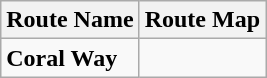<table class="wikitable">
<tr>
<th>Route Name</th>
<th>Route Map</th>
</tr>
<tr>
<td><strong>Coral Way</strong></td>
<td></td>
</tr>
</table>
